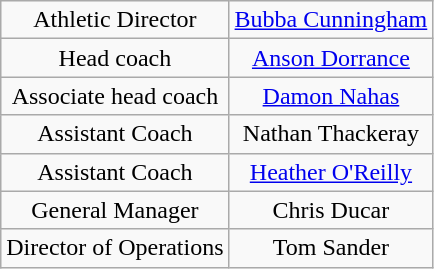<table class="wikitable" style="text-align:center;">
<tr>
<td>Athletic Director</td>
<td><a href='#'>Bubba Cunningham</a></td>
</tr>
<tr>
<td>Head coach</td>
<td><a href='#'>Anson Dorrance</a></td>
</tr>
<tr>
<td>Associate head coach</td>
<td><a href='#'>Damon Nahas</a></td>
</tr>
<tr>
<td>Assistant Coach</td>
<td>Nathan Thackeray</td>
</tr>
<tr>
<td>Assistant Coach</td>
<td><a href='#'>Heather O'Reilly</a></td>
</tr>
<tr>
<td>General Manager</td>
<td>Chris Ducar</td>
</tr>
<tr>
<td>Director of Operations</td>
<td>Tom Sander</td>
</tr>
</table>
